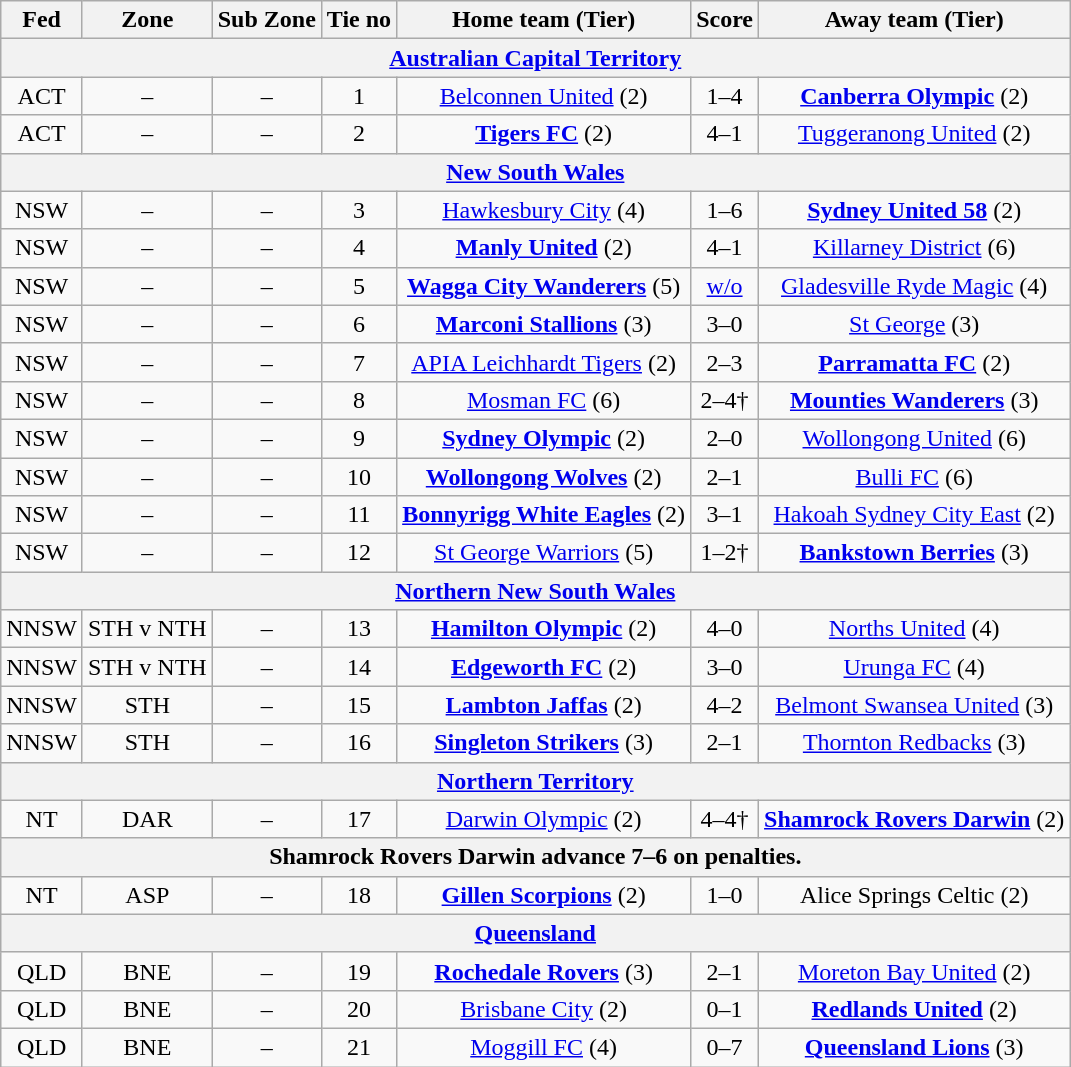<table class="wikitable" style="text-align:center">
<tr>
<th>Fed</th>
<th>Zone</th>
<th>Sub Zone</th>
<th>Tie no</th>
<th>Home team (Tier)</th>
<th>Score</th>
<th>Away team (Tier)</th>
</tr>
<tr>
<th colspan=7><a href='#'>Australian Capital Territory</a></th>
</tr>
<tr>
<td>ACT</td>
<td>–</td>
<td>–</td>
<td>1</td>
<td><a href='#'>Belconnen United</a> (2)</td>
<td>1–4</td>
<td><strong><a href='#'>Canberra Olympic</a></strong> (2)</td>
</tr>
<tr>
<td>ACT</td>
<td>–</td>
<td>–</td>
<td>2</td>
<td><strong><a href='#'>Tigers FC</a></strong> (2)</td>
<td>4–1</td>
<td><a href='#'>Tuggeranong United</a> (2)</td>
</tr>
<tr>
<th colspan=7><a href='#'>New South Wales</a></th>
</tr>
<tr>
<td>NSW</td>
<td>–</td>
<td>–</td>
<td>3</td>
<td><a href='#'>Hawkesbury City</a> (4)</td>
<td>1–6</td>
<td><strong><a href='#'>Sydney United 58</a></strong> (2)</td>
</tr>
<tr>
<td>NSW</td>
<td>–</td>
<td>–</td>
<td>4</td>
<td><strong><a href='#'>Manly United</a></strong> (2)</td>
<td>4–1</td>
<td><a href='#'>Killarney District</a> (6)</td>
</tr>
<tr>
<td>NSW</td>
<td>–</td>
<td>–</td>
<td>5</td>
<td><strong><a href='#'>Wagga City Wanderers</a></strong> (5)</td>
<td><a href='#'>w/o</a></td>
<td><a href='#'>Gladesville Ryde Magic</a> (4)</td>
</tr>
<tr>
<td>NSW</td>
<td>–</td>
<td>–</td>
<td>6</td>
<td><strong><a href='#'>Marconi Stallions</a></strong> (3)</td>
<td>3–0</td>
<td><a href='#'>St George</a> (3)</td>
</tr>
<tr>
<td>NSW</td>
<td>–</td>
<td>–</td>
<td>7</td>
<td><a href='#'>APIA Leichhardt Tigers</a> (2)</td>
<td>2–3</td>
<td><strong><a href='#'>Parramatta FC</a></strong> (2)</td>
</tr>
<tr>
<td>NSW</td>
<td>–</td>
<td>–</td>
<td>8</td>
<td><a href='#'>Mosman FC</a> (6)</td>
<td>2–4†</td>
<td><strong><a href='#'>Mounties Wanderers</a></strong> (3)</td>
</tr>
<tr>
<td>NSW</td>
<td>–</td>
<td>–</td>
<td>9</td>
<td><strong><a href='#'>Sydney Olympic</a></strong> (2)</td>
<td>2–0</td>
<td><a href='#'>Wollongong United</a> (6)</td>
</tr>
<tr>
<td>NSW</td>
<td>–</td>
<td>–</td>
<td>10</td>
<td><strong><a href='#'>Wollongong Wolves</a></strong> (2)</td>
<td>2–1</td>
<td><a href='#'>Bulli FC</a> (6)</td>
</tr>
<tr>
<td>NSW</td>
<td>–</td>
<td>–</td>
<td>11</td>
<td><strong><a href='#'>Bonnyrigg White Eagles</a></strong> (2)</td>
<td>3–1</td>
<td><a href='#'>Hakoah Sydney City East</a> (2)</td>
</tr>
<tr>
<td>NSW</td>
<td>–</td>
<td>–</td>
<td>12</td>
<td><a href='#'>St George Warriors</a> (5)</td>
<td>1–2†</td>
<td><strong><a href='#'>Bankstown Berries</a></strong> (3)</td>
</tr>
<tr>
<th colspan=7><a href='#'>Northern New South Wales</a></th>
</tr>
<tr>
<td>NNSW</td>
<td>STH v NTH</td>
<td>–</td>
<td>13</td>
<td><strong><a href='#'>Hamilton Olympic</a></strong> (2)</td>
<td>4–0</td>
<td><a href='#'>Norths United</a> (4)</td>
</tr>
<tr>
<td>NNSW</td>
<td>STH v NTH</td>
<td>–</td>
<td>14</td>
<td><strong><a href='#'>Edgeworth FC</a></strong> (2)</td>
<td>3–0</td>
<td><a href='#'>Urunga FC</a> (4)</td>
</tr>
<tr>
<td>NNSW</td>
<td>STH</td>
<td>–</td>
<td>15</td>
<td><strong><a href='#'>Lambton Jaffas</a></strong> (2)</td>
<td>4–2</td>
<td><a href='#'>Belmont Swansea United</a> (3)</td>
</tr>
<tr>
<td>NNSW</td>
<td>STH</td>
<td>–</td>
<td>16</td>
<td><strong><a href='#'>Singleton Strikers</a></strong> (3)</td>
<td>2–1</td>
<td><a href='#'>Thornton Redbacks</a> (3)</td>
</tr>
<tr>
<th colspan=7><a href='#'>Northern Territory</a></th>
</tr>
<tr>
<td>NT</td>
<td>DAR</td>
<td>–</td>
<td>17</td>
<td><a href='#'>Darwin Olympic</a> (2)</td>
<td>4–4†</td>
<td><strong><a href='#'>Shamrock Rovers Darwin</a></strong> (2)</td>
</tr>
<tr>
<th colspan=7>Shamrock Rovers Darwin advance 7–6 on penalties.</th>
</tr>
<tr>
<td>NT</td>
<td>ASP</td>
<td>–</td>
<td>18</td>
<td><strong><a href='#'>Gillen Scorpions</a></strong> (2)</td>
<td>1–0</td>
<td>Alice Springs Celtic (2)</td>
</tr>
<tr>
<th colspan=7><a href='#'>Queensland</a></th>
</tr>
<tr>
<td>QLD</td>
<td>BNE</td>
<td>–</td>
<td>19</td>
<td><strong><a href='#'>Rochedale Rovers</a></strong> (3)</td>
<td>2–1</td>
<td><a href='#'>Moreton Bay United</a> (2)</td>
</tr>
<tr>
<td>QLD</td>
<td>BNE</td>
<td>–</td>
<td>20</td>
<td><a href='#'>Brisbane City</a> (2)</td>
<td>0–1</td>
<td><strong><a href='#'>Redlands United</a></strong> (2)</td>
</tr>
<tr>
<td>QLD</td>
<td>BNE</td>
<td>–</td>
<td>21</td>
<td><a href='#'>Moggill FC</a> (4)</td>
<td>0–7</td>
<td><strong><a href='#'>Queensland Lions</a></strong> (3)</td>
</tr>
</table>
